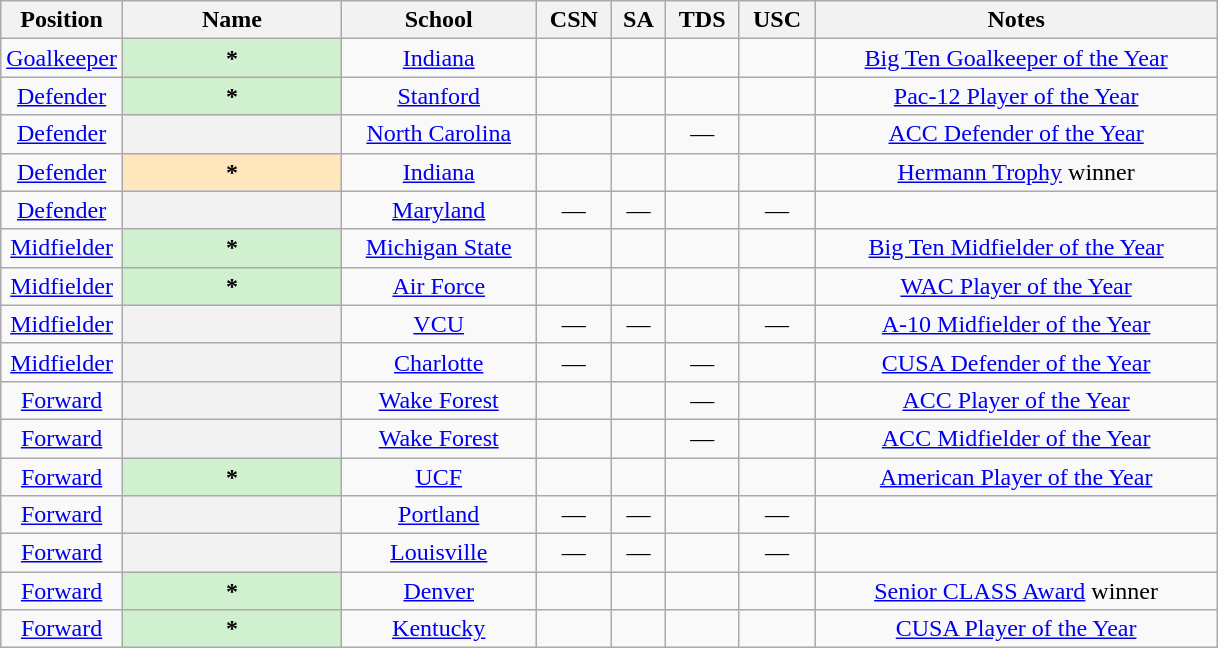<table class="wikitable sortable plainrowheaders" style="text-align:center">
<tr>
<th scope="col" style="width:10%;">Position</th>
<th scope="col" style="width:18%;">Name</th>
<th scope="col" style="width:16%;">School</th>
<th scope="col">CSN</th>
<th scope="col">SA</th>
<th scope="col">TDS</th>
<th scope="col">USC</th>
<th scope="col" class="unsortable">Notes</th>
</tr>
<tr>
<td><a href='#'>Goalkeeper</a></td>
<th scope="row" style="text-align:center; background:#d0f0d0;">*</th>
<td><a href='#'>Indiana</a></td>
<td></td>
<td></td>
<td></td>
<td></td>
<td><a href='#'>Big Ten Goalkeeper of the Year</a></td>
</tr>
<tr>
<td><a href='#'>Defender</a></td>
<th scope="row" style="text-align:center; background:#d0f0d0;">*</th>
<td><a href='#'>Stanford</a></td>
<td></td>
<td></td>
<td></td>
<td></td>
<td><a href='#'>Pac-12 Player of the Year</a></td>
</tr>
<tr>
<td><a href='#'>Defender</a></td>
<th scope="row" style="text-align:center"></th>
<td><a href='#'>North Carolina</a></td>
<td></td>
<td></td>
<td>—</td>
<td></td>
<td><a href='#'>ACC Defender of the Year</a></td>
</tr>
<tr>
<td><a href='#'>Defender</a></td>
<th scope="row" style="text-align:center; background:#ffe6bd">*</th>
<td><a href='#'>Indiana</a></td>
<td></td>
<td></td>
<td></td>
<td></td>
<td><a href='#'>Hermann Trophy</a> winner</td>
</tr>
<tr>
<td><a href='#'>Defender</a></td>
<th scope="row" style="text-align:center"></th>
<td><a href='#'>Maryland</a></td>
<td>—</td>
<td>—</td>
<td></td>
<td>—</td>
<td></td>
</tr>
<tr>
<td><a href='#'>Midfielder</a></td>
<th scope="row" style="text-align:center; background:#d0f0d0;">*</th>
<td><a href='#'>Michigan State</a></td>
<td></td>
<td></td>
<td></td>
<td></td>
<td><a href='#'>Big Ten Midfielder of the Year</a></td>
</tr>
<tr>
<td><a href='#'>Midfielder</a></td>
<th scope="row" style="text-align:center; background:#d0f0d0;">*</th>
<td><a href='#'>Air Force</a></td>
<td></td>
<td></td>
<td></td>
<td></td>
<td><a href='#'>WAC Player of the Year</a></td>
</tr>
<tr>
<td><a href='#'>Midfielder</a></td>
<th scope="row" style="text-align:center"></th>
<td><a href='#'>VCU</a></td>
<td>—</td>
<td>—</td>
<td></td>
<td>—</td>
<td><a href='#'>A-10 Midfielder of the Year</a></td>
</tr>
<tr>
<td><a href='#'>Midfielder</a></td>
<th scope="row" style="text-align:center"></th>
<td><a href='#'>Charlotte</a></td>
<td>—</td>
<td></td>
<td>—</td>
<td></td>
<td><a href='#'>CUSA Defender of the Year</a></td>
</tr>
<tr>
<td><a href='#'>Forward</a></td>
<th scope="row" style="text-align:center"></th>
<td><a href='#'>Wake Forest</a></td>
<td></td>
<td></td>
<td>—</td>
<td></td>
<td><a href='#'>ACC Player of the Year</a></td>
</tr>
<tr>
<td><a href='#'>Forward</a></td>
<th scope="row" style="text-align:center"></th>
<td><a href='#'>Wake Forest</a></td>
<td></td>
<td></td>
<td>—</td>
<td></td>
<td><a href='#'>ACC Midfielder of the Year</a></td>
</tr>
<tr>
<td><a href='#'>Forward</a></td>
<th scope="row" style="text-align:center; background:#d0f0d0;">*</th>
<td><a href='#'>UCF</a></td>
<td></td>
<td></td>
<td></td>
<td></td>
<td><a href='#'>American Player of the Year</a></td>
</tr>
<tr>
<td><a href='#'>Forward</a></td>
<th scope="row" style="text-align:center"></th>
<td><a href='#'>Portland</a></td>
<td>—</td>
<td>—</td>
<td></td>
<td>—</td>
<td></td>
</tr>
<tr>
<td><a href='#'>Forward</a></td>
<th scope="row" style="text-align:center"></th>
<td><a href='#'>Louisville</a></td>
<td>—</td>
<td>—</td>
<td></td>
<td>—</td>
<td></td>
</tr>
<tr>
<td><a href='#'>Forward</a></td>
<th scope="row" style="text-align:center; background:#d0f0d0;">*</th>
<td><a href='#'>Denver</a></td>
<td></td>
<td></td>
<td></td>
<td></td>
<td><a href='#'>Senior CLASS Award</a> winner</td>
</tr>
<tr>
<td><a href='#'>Forward</a></td>
<th scope="row" style="text-align:center; background:#d0f0d0;">*</th>
<td><a href='#'>Kentucky</a></td>
<td></td>
<td></td>
<td></td>
<td></td>
<td><a href='#'>CUSA Player of the Year</a></td>
</tr>
</table>
